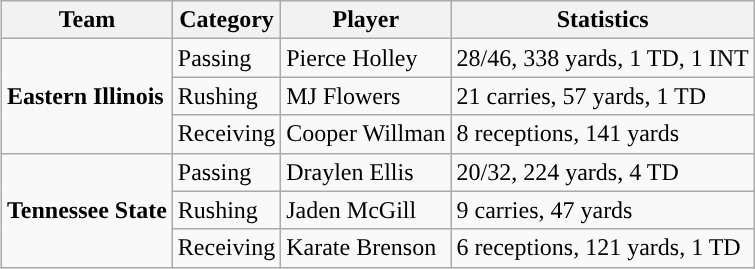<table class="wikitable" style="float: right;">
<tr>
<th>Team</th>
<th>Category</th>
<th>Player</th>
<th>Statistics</th>
</tr>
<tr>
<td rowspan=3><strong>Eastern Illinois</strong></td>
<td>Passing</td>
<td>Pierce Holley</td>
<td>28/46, 338 yards, 1 TD, 1 INT</td>
</tr>
<tr>
<td>Rushing</td>
<td>MJ Flowers</td>
<td>21 carries, 57 yards, 1 TD</td>
</tr>
<tr>
<td>Receiving</td>
<td>Cooper Willman</td>
<td>8 receptions, 141 yards</td>
</tr>
<tr>
<td rowspan=3><strong>Tennessee State</strong></td>
<td>Passing</td>
<td>Draylen Ellis</td>
<td>20/32, 224 yards, 4 TD</td>
</tr>
<tr>
<td>Rushing</td>
<td>Jaden McGill</td>
<td>9 carries, 47 yards</td>
</tr>
<tr>
<td>Receiving</td>
<td>Karate Brenson</td>
<td>6 receptions, 121 yards, 1 TD</td>
</tr>
</table>
